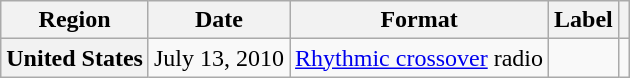<table class="wikitable plainrowheaders">
<tr>
<th scope="col">Region</th>
<th scope="col">Date</th>
<th scope="col">Format</th>
<th scope="col">Label</th>
<th scope="col"></th>
</tr>
<tr>
<th scope="row">United States</th>
<td>July 13, 2010</td>
<td><a href='#'>Rhythmic crossover</a> radio</td>
<td rowspan="1"></td>
<td></td>
</tr>
</table>
